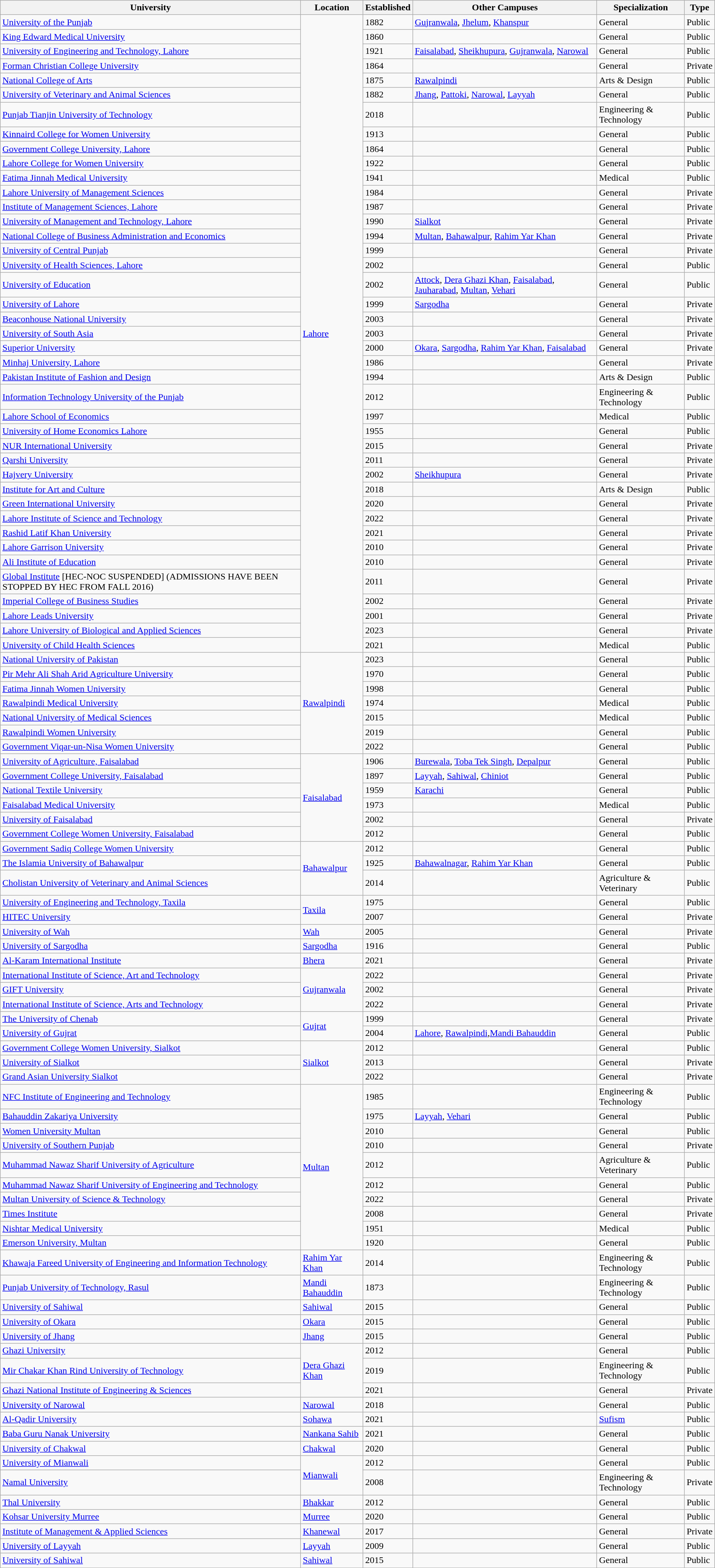<table class="wikitable sortable static-row-numbers static-row-header-hash">
<tr>
<th>University</th>
<th>Location</th>
<th>Established</th>
<th>Other Campuses</th>
<th>Specialization</th>
<th>Type</th>
</tr>
<tr>
<td><a href='#'>University of the Punjab</a></td>
<td rowspan="41"><a href='#'>Lahore</a></td>
<td>1882</td>
<td><a href='#'>Gujranwala</a>, <a href='#'>Jhelum</a>, <a href='#'>Khanspur</a></td>
<td>General</td>
<td>Public</td>
</tr>
<tr>
<td><a href='#'>King Edward Medical University</a></td>
<td>1860</td>
<td></td>
<td>General</td>
<td>Public</td>
</tr>
<tr>
<td><a href='#'>University of Engineering and Technology, Lahore</a></td>
<td>1921</td>
<td><a href='#'>Faisalabad</a>, <a href='#'>Sheikhupura</a>, <a href='#'>Gujranwala</a>, <a href='#'>Narowal</a></td>
<td>General</td>
<td>Public</td>
</tr>
<tr>
<td><a href='#'>Forman Christian College University</a></td>
<td>1864</td>
<td></td>
<td>General</td>
<td>Private</td>
</tr>
<tr>
<td><a href='#'>National College of Arts</a></td>
<td>1875</td>
<td><a href='#'>Rawalpindi</a></td>
<td>Arts & Design</td>
<td>Public</td>
</tr>
<tr>
<td><a href='#'>University of Veterinary and Animal Sciences</a></td>
<td>1882</td>
<td><a href='#'>Jhang</a>, <a href='#'>Pattoki</a>, <a href='#'>Narowal</a>, <a href='#'>Layyah</a></td>
<td>General</td>
<td>Public</td>
</tr>
<tr>
<td><a href='#'>Punjab Tianjin University of Technology</a></td>
<td>2018</td>
<td></td>
<td>Engineering & Technology</td>
<td>Public</td>
</tr>
<tr>
<td><a href='#'>Kinnaird College for Women University</a></td>
<td>1913</td>
<td></td>
<td>General</td>
<td>Public</td>
</tr>
<tr>
<td><a href='#'>Government College University, Lahore</a></td>
<td>1864</td>
<td></td>
<td>General</td>
<td>Public</td>
</tr>
<tr>
<td><a href='#'>Lahore College for Women University</a></td>
<td>1922</td>
<td></td>
<td>General</td>
<td>Public</td>
</tr>
<tr>
<td><a href='#'>Fatima Jinnah Medical University</a></td>
<td>1941</td>
<td></td>
<td>Medical</td>
<td>Public</td>
</tr>
<tr>
<td><a href='#'>Lahore University of Management Sciences</a></td>
<td>1984</td>
<td></td>
<td>General</td>
<td>Private</td>
</tr>
<tr>
<td><a href='#'>Institute of Management Sciences, Lahore</a></td>
<td>1987</td>
<td></td>
<td>General</td>
<td>Private</td>
</tr>
<tr>
<td><a href='#'>University of Management and Technology, Lahore</a></td>
<td>1990</td>
<td><a href='#'>Sialkot</a></td>
<td>General</td>
<td>Private</td>
</tr>
<tr>
<td><a href='#'>National College of Business Administration and Economics</a></td>
<td>1994</td>
<td><a href='#'>Multan</a>, <a href='#'>Bahawalpur</a>, <a href='#'>Rahim Yar Khan</a></td>
<td>General</td>
<td>Private</td>
</tr>
<tr>
<td><a href='#'>University of Central Punjab</a></td>
<td>1999</td>
<td></td>
<td>General</td>
<td>Private</td>
</tr>
<tr>
<td><a href='#'>University of Health Sciences, Lahore</a></td>
<td>2002</td>
<td></td>
<td>General</td>
<td>Public</td>
</tr>
<tr>
<td><a href='#'>University of Education</a></td>
<td>2002</td>
<td><a href='#'>Attock</a>, <a href='#'>Dera Ghazi Khan</a>, <a href='#'>Faisalabad</a>, <a href='#'>Jauharabad</a>, <a href='#'>Multan</a>, <a href='#'>Vehari</a></td>
<td>General</td>
<td>Public</td>
</tr>
<tr>
<td><a href='#'>University of Lahore</a></td>
<td>1999</td>
<td><a href='#'>Sargodha</a></td>
<td>General</td>
<td>Private</td>
</tr>
<tr>
<td><a href='#'>Beaconhouse National University</a></td>
<td>2003</td>
<td></td>
<td>General</td>
<td>Private</td>
</tr>
<tr>
<td><a href='#'>University of South Asia</a></td>
<td>2003</td>
<td></td>
<td>General</td>
<td>Private</td>
</tr>
<tr>
<td><a href='#'>Superior University</a></td>
<td>2000</td>
<td><a href='#'>Okara</a>, <a href='#'>Sargodha</a>, <a href='#'>Rahim Yar Khan</a>, <a href='#'>Faisalabad</a></td>
<td>General</td>
<td>Private</td>
</tr>
<tr>
<td><a href='#'>Minhaj University, Lahore</a></td>
<td>1986</td>
<td></td>
<td>General</td>
<td>Private</td>
</tr>
<tr>
<td><a href='#'>Pakistan Institute of Fashion and Design</a></td>
<td>1994</td>
<td></td>
<td>Arts & Design</td>
<td>Public</td>
</tr>
<tr>
<td><a href='#'>Information Technology University of the Punjab</a></td>
<td>2012</td>
<td></td>
<td>Engineering & Technology</td>
<td>Public</td>
</tr>
<tr>
<td><a href='#'>Lahore School of Economics</a></td>
<td>1997</td>
<td></td>
<td>Medical</td>
<td>Public</td>
</tr>
<tr>
<td><a href='#'>University of Home Economics Lahore</a></td>
<td>1955</td>
<td></td>
<td>General</td>
<td>Public</td>
</tr>
<tr>
<td><a href='#'>NUR International University</a></td>
<td>2015</td>
<td></td>
<td>General</td>
<td>Private</td>
</tr>
<tr>
<td><a href='#'>Qarshi University</a></td>
<td>2011</td>
<td></td>
<td>General</td>
<td>Private</td>
</tr>
<tr>
<td><a href='#'>Hajvery University</a></td>
<td>2002</td>
<td><a href='#'>Sheikhupura</a></td>
<td>General</td>
<td>Private</td>
</tr>
<tr>
<td><a href='#'>Institute for Art and Culture</a></td>
<td>2018</td>
<td></td>
<td>Arts & Design</td>
<td>Public</td>
</tr>
<tr>
<td><a href='#'>Green International University</a></td>
<td>2020</td>
<td></td>
<td>General</td>
<td>Private</td>
</tr>
<tr>
<td><a href='#'>Lahore Institute of Science and Technology</a></td>
<td>2022</td>
<td></td>
<td>General</td>
<td>Private</td>
</tr>
<tr>
<td><a href='#'>Rashid Latif Khan University</a></td>
<td>2021</td>
<td></td>
<td>General</td>
<td>Private</td>
</tr>
<tr>
<td><a href='#'>Lahore Garrison University</a></td>
<td>2010</td>
<td></td>
<td>General</td>
<td>Private</td>
</tr>
<tr>
<td><a href='#'>Ali Institute of Education</a></td>
<td>2010</td>
<td></td>
<td>General</td>
<td>Private</td>
</tr>
<tr>
<td><a href='#'>Global Institute</a> [HEC-NOC SUSPENDED] (ADMISSIONS HAVE BEEN STOPPED BY HEC FROM FALL 2016)</td>
<td>2011</td>
<td></td>
<td>General</td>
<td>Private</td>
</tr>
<tr>
<td><a href='#'>Imperial College of Business Studies</a></td>
<td>2002</td>
<td></td>
<td>General</td>
<td>Private</td>
</tr>
<tr>
<td><a href='#'>Lahore Leads University</a></td>
<td>2001</td>
<td></td>
<td>General</td>
<td>Private</td>
</tr>
<tr>
<td><a href='#'>Lahore University of Biological and Applied Sciences</a></td>
<td>2023</td>
<td></td>
<td>General</td>
<td>Private</td>
</tr>
<tr>
<td><a href='#'>University of Child Health Sciences</a></td>
<td>2021</td>
<td></td>
<td>Medical</td>
<td>Public</td>
</tr>
<tr>
<td><a href='#'>National University of Pakistan</a></td>
<td rowspan="7"><a href='#'>Rawalpindi</a></td>
<td>2023</td>
<td></td>
<td>General</td>
<td>Public</td>
</tr>
<tr>
<td><a href='#'>Pir Mehr Ali Shah Arid Agriculture University</a></td>
<td>1970</td>
<td></td>
<td>General</td>
<td>Public</td>
</tr>
<tr>
<td><a href='#'>Fatima Jinnah Women University</a></td>
<td>1998</td>
<td></td>
<td>General</td>
<td>Public</td>
</tr>
<tr>
<td><a href='#'>Rawalpindi Medical University</a></td>
<td>1974</td>
<td></td>
<td>Medical</td>
<td>Public</td>
</tr>
<tr>
<td><a href='#'>National University of Medical Sciences</a></td>
<td>2015</td>
<td></td>
<td>Medical</td>
<td>Public</td>
</tr>
<tr>
<td><a href='#'>Rawalpindi Women University</a></td>
<td>2019</td>
<td></td>
<td>General</td>
<td>Public</td>
</tr>
<tr>
<td><a href='#'>Government Viqar-un-Nisa Women University</a></td>
<td>2022</td>
<td></td>
<td>General</td>
<td>Public</td>
</tr>
<tr>
<td><a href='#'>University of Agriculture, Faisalabad</a></td>
<td rowspan="6"><a href='#'>Faisalabad</a></td>
<td>1906</td>
<td><a href='#'>Burewala</a>, <a href='#'>Toba Tek Singh</a>, <a href='#'>Depalpur</a></td>
<td>General</td>
<td>Public</td>
</tr>
<tr>
<td><a href='#'>Government College University, Faisalabad</a></td>
<td>1897</td>
<td><a href='#'>Layyah</a>, <a href='#'>Sahiwal</a>, <a href='#'>Chiniot</a></td>
<td>General</td>
<td>Public</td>
</tr>
<tr>
<td><a href='#'>National Textile University</a></td>
<td>1959</td>
<td><a href='#'>Karachi</a></td>
<td>General</td>
<td>Public</td>
</tr>
<tr>
<td><a href='#'>Faisalabad Medical University</a></td>
<td>1973</td>
<td></td>
<td>Medical</td>
<td>Public</td>
</tr>
<tr>
<td><a href='#'>University of Faisalabad</a></td>
<td>2002</td>
<td></td>
<td>General</td>
<td>Private</td>
</tr>
<tr>
<td><a href='#'>Government College Women University, Faisalabad</a></td>
<td>2012</td>
<td></td>
<td>General</td>
<td>Public</td>
</tr>
<tr>
<td><a href='#'>Government Sadiq College Women University</a></td>
<td rowspan="3"><a href='#'>Bahawalpur</a></td>
<td>2012</td>
<td></td>
<td>General</td>
<td>Public</td>
</tr>
<tr>
<td><a href='#'>The Islamia University of Bahawalpur</a></td>
<td>1925</td>
<td><a href='#'>Bahawalnagar</a>, <a href='#'>Rahim Yar Khan</a></td>
<td>General</td>
<td>Public</td>
</tr>
<tr>
<td><a href='#'>Cholistan University of Veterinary and Animal Sciences</a></td>
<td>2014</td>
<td></td>
<td>Agriculture & Veterinary</td>
<td>Public</td>
</tr>
<tr>
<td><a href='#'>University of Engineering and Technology, Taxila</a></td>
<td rowspan="2"><a href='#'>Taxila</a></td>
<td>1975</td>
<td></td>
<td>General</td>
<td>Public</td>
</tr>
<tr>
<td><a href='#'>HITEC University</a></td>
<td>2007</td>
<td></td>
<td>General</td>
<td>Private</td>
</tr>
<tr>
<td><a href='#'>University of Wah</a></td>
<td><a href='#'>Wah</a></td>
<td>2005</td>
<td></td>
<td>General</td>
<td>Private</td>
</tr>
<tr>
<td><a href='#'>University of Sargodha</a></td>
<td><a href='#'>Sargodha</a></td>
<td>1916</td>
<td></td>
<td>General</td>
<td>Public</td>
</tr>
<tr>
<td><a href='#'>Al-Karam International Institute</a></td>
<td><a href='#'>Bhera</a></td>
<td>2021</td>
<td></td>
<td>General</td>
<td>Private</td>
</tr>
<tr>
<td><a href='#'>International Institute of Science, Art and Technology</a></td>
<td rowspan="3"><a href='#'>Gujranwala</a></td>
<td>2022</td>
<td></td>
<td>General</td>
<td>Private</td>
</tr>
<tr>
<td><a href='#'>GIFT University</a></td>
<td>2002</td>
<td></td>
<td>General</td>
<td>Private</td>
</tr>
<tr>
<td><a href='#'>International Institute of Science, Arts and Technology</a></td>
<td>2022</td>
<td></td>
<td>General</td>
<td>Private</td>
</tr>
<tr>
<td><a href='#'>The University of Chenab</a></td>
<td rowspan="2"><a href='#'>Gujrat</a></td>
<td>1999</td>
<td></td>
<td>General</td>
<td>Private</td>
</tr>
<tr>
<td><a href='#'>University of Gujrat</a></td>
<td>2004</td>
<td><a href='#'>Lahore</a>, <a href='#'>Rawalpindi</a>,<a href='#'>Mandi Bahauddin</a></td>
<td>General</td>
<td>Public</td>
</tr>
<tr>
<td><a href='#'>Government College Women University, Sialkot</a></td>
<td rowspan="3"><a href='#'>Sialkot</a></td>
<td>2012</td>
<td></td>
<td>General</td>
<td>Public</td>
</tr>
<tr>
<td><a href='#'>University of Sialkot</a></td>
<td>2013</td>
<td></td>
<td>General</td>
<td>Private</td>
</tr>
<tr>
<td><a href='#'>Grand Asian University Sialkot</a></td>
<td>2022</td>
<td></td>
<td>General</td>
<td>Private</td>
</tr>
<tr>
<td><a href='#'>NFC Institute of Engineering and Technology</a></td>
<td rowspan="10"><a href='#'>Multan</a></td>
<td>1985</td>
<td></td>
<td>Engineering & Technology</td>
<td>Public</td>
</tr>
<tr>
<td><a href='#'>Bahauddin Zakariya University</a></td>
<td>1975</td>
<td><a href='#'>Layyah</a>, <a href='#'>Vehari</a></td>
<td>General</td>
<td>Public</td>
</tr>
<tr>
<td><a href='#'>Women University Multan</a></td>
<td>2010</td>
<td></td>
<td>General</td>
<td>Public</td>
</tr>
<tr>
<td><a href='#'>University of Southern Punjab</a></td>
<td>2010</td>
<td></td>
<td>General</td>
<td>Private</td>
</tr>
<tr>
<td><a href='#'>Muhammad Nawaz Sharif University of Agriculture</a></td>
<td>2012</td>
<td></td>
<td>Agriculture & Veterinary</td>
<td>Public</td>
</tr>
<tr>
<td><a href='#'>Muhammad Nawaz Sharif University of Engineering and Technology</a></td>
<td>2012</td>
<td></td>
<td>General</td>
<td>Public</td>
</tr>
<tr>
<td><a href='#'>Multan University of Science & Technology</a></td>
<td>2022</td>
<td></td>
<td>General</td>
<td>Private</td>
</tr>
<tr>
<td><a href='#'>Times Institute</a></td>
<td>2008</td>
<td></td>
<td>General</td>
<td>Private</td>
</tr>
<tr>
<td><a href='#'>Nishtar Medical University</a></td>
<td>1951</td>
<td></td>
<td>Medical</td>
<td>Public</td>
</tr>
<tr>
<td><a href='#'>Emerson University, Multan</a></td>
<td>1920</td>
<td></td>
<td>General</td>
<td>Public</td>
</tr>
<tr>
<td><a href='#'>Khawaja Fareed University of Engineering and Information Technology</a></td>
<td><a href='#'>Rahim Yar Khan</a></td>
<td>2014</td>
<td></td>
<td>Engineering & Technology</td>
<td>Public</td>
</tr>
<tr>
<td><a href='#'>Punjab University of Technology, Rasul</a></td>
<td><a href='#'>Mandi Bahauddin</a></td>
<td>1873</td>
<td></td>
<td>Engineering & Technology</td>
<td>Public</td>
</tr>
<tr>
<td><a href='#'>University of Sahiwal</a></td>
<td><a href='#'>Sahiwal</a></td>
<td>2015</td>
<td></td>
<td>General</td>
<td>Public</td>
</tr>
<tr>
<td><a href='#'>University of Okara</a></td>
<td><a href='#'>Okara</a></td>
<td>2015</td>
<td></td>
<td>General</td>
<td>Public</td>
</tr>
<tr>
<td><a href='#'>University of Jhang</a></td>
<td><a href='#'>Jhang</a></td>
<td>2015</td>
<td></td>
<td>General</td>
<td>Public</td>
</tr>
<tr>
<td><a href='#'>Ghazi University</a></td>
<td rowspan="3"><a href='#'>Dera Ghazi Khan</a></td>
<td>2012</td>
<td></td>
<td>General</td>
<td>Public</td>
</tr>
<tr>
<td><a href='#'>Mir Chakar Khan Rind University of Technology</a></td>
<td>2019</td>
<td></td>
<td>Engineering & Technology</td>
<td>Public</td>
</tr>
<tr>
<td><a href='#'>Ghazi National Institute of Engineering & Sciences</a></td>
<td>2021</td>
<td></td>
<td>General</td>
<td>Private</td>
</tr>
<tr>
<td><a href='#'>University of Narowal</a></td>
<td><a href='#'>Narowal</a></td>
<td>2018</td>
<td></td>
<td>General</td>
<td>Public</td>
</tr>
<tr>
<td><a href='#'>Al-Qadir University</a></td>
<td><a href='#'>Sohawa</a></td>
<td>2021</td>
<td></td>
<td><a href='#'>Sufism</a></td>
<td>Public</td>
</tr>
<tr>
<td><a href='#'>Baba Guru Nanak University</a></td>
<td><a href='#'>Nankana Sahib</a></td>
<td>2021</td>
<td></td>
<td>General</td>
<td>Public</td>
</tr>
<tr>
<td><a href='#'>University of Chakwal</a></td>
<td><a href='#'>Chakwal</a></td>
<td>2020</td>
<td></td>
<td>General</td>
<td>Public</td>
</tr>
<tr>
<td><a href='#'>University of Mianwali</a></td>
<td rowspan="2"><a href='#'>Mianwali</a></td>
<td>2012</td>
<td></td>
<td>General</td>
<td>Public</td>
</tr>
<tr>
<td><a href='#'>Namal University</a></td>
<td>2008</td>
<td></td>
<td>Engineering & Technology</td>
<td>Private</td>
</tr>
<tr>
<td><a href='#'>Thal University</a></td>
<td><a href='#'>Bhakkar</a></td>
<td>2012</td>
<td></td>
<td>General</td>
<td>Public</td>
</tr>
<tr>
<td><a href='#'>Kohsar University Murree</a></td>
<td><a href='#'>Murree</a></td>
<td>2020</td>
<td></td>
<td>General</td>
<td>Public</td>
</tr>
<tr>
<td><a href='#'>Institute of Management & Applied Sciences</a></td>
<td><a href='#'>Khanewal</a></td>
<td>2017</td>
<td></td>
<td>General</td>
<td>Private</td>
</tr>
<tr>
<td><a href='#'>University of Layyah</a></td>
<td><a href='#'>Layyah</a></td>
<td>2009</td>
<td></td>
<td>General</td>
<td>Public</td>
</tr>
<tr>
<td><a href='#'>University of Sahiwal</a></td>
<td><a href='#'>Sahiwal</a></td>
<td>2015</td>
<td></td>
<td>General</td>
<td>Public</td>
</tr>
</table>
